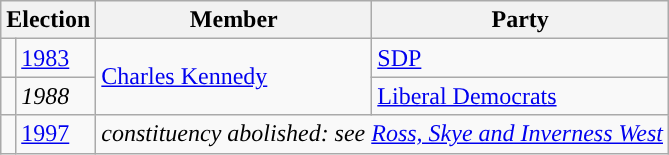<table class="wikitable">
<tr>
<th colspan=2>Election</th>
<th>Member</th>
<th>Party</th>
</tr>
<tr>
<td style="color:inherit;background-color: "></td>
<td><a href='#'>1983</a></td>
<td rowspan="2"><a href='#'>Charles Kennedy</a></td>
<td><a href='#'>SDP</a></td>
</tr>
<tr>
<td style="color:inherit;background-color: "></td>
<td><em>1988</em></td>
<td><a href='#'>Liberal Democrats</a></td>
</tr>
<tr>
<td></td>
<td><a href='#'>1997</a></td>
<td colspan="3"><em>constituency abolished: see <a href='#'>Ross, Skye and Inverness West</a></em></td>
</tr>
</table>
